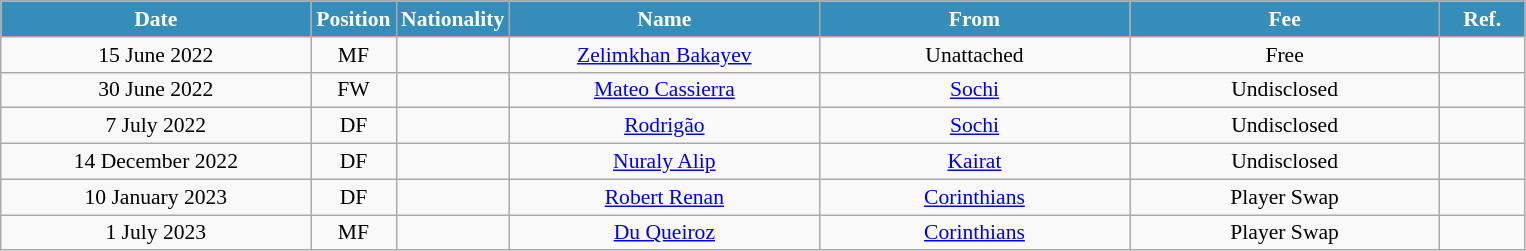<table class="wikitable"  style="text-align:center; font-size:90%; ">
<tr>
<th style="background:#348EB9; color:white; width:200px;">Date</th>
<th style="background:#348EB9; color:white; width:50px;">Position</th>
<th style="background:#348EB9; color:white; width:50px;">Nationality</th>
<th style="background:#348EB9; color:white; width:200px;">Name</th>
<th style="background:#348EB9; color:white; width:200px;">From</th>
<th style="background:#348EB9; color:white; width:200px;">Fee</th>
<th style="background:#348EB9; color:white; width:50px;">Ref.</th>
</tr>
<tr>
<td>15 June 2022</td>
<td>MF</td>
<td></td>
<td><a href='#'>Zelimkhan Bakayev</a></td>
<td>Unattached</td>
<td>Free</td>
<td></td>
</tr>
<tr>
<td>30 June 2022</td>
<td>FW</td>
<td></td>
<td><a href='#'>Mateo Cassierra</a></td>
<td><a href='#'>Sochi</a></td>
<td>Undisclosed</td>
<td></td>
</tr>
<tr>
<td>7 July 2022</td>
<td>DF</td>
<td></td>
<td><a href='#'>Rodrigão</a></td>
<td><a href='#'>Sochi</a></td>
<td>Undisclosed</td>
<td></td>
</tr>
<tr>
<td>14 December 2022</td>
<td>DF</td>
<td></td>
<td><a href='#'>Nuraly Alip</a></td>
<td><a href='#'>Kairat</a></td>
<td>Undisclosed</td>
<td></td>
</tr>
<tr>
<td>10 January 2023</td>
<td>DF</td>
<td></td>
<td><a href='#'>Robert Renan</a></td>
<td><a href='#'>Corinthians</a></td>
<td>Player Swap</td>
<td></td>
</tr>
<tr>
<td>1 July 2023</td>
<td>MF</td>
<td></td>
<td><a href='#'>Du Queiroz</a></td>
<td><a href='#'>Corinthians</a></td>
<td>Player Swap</td>
<td></td>
</tr>
</table>
